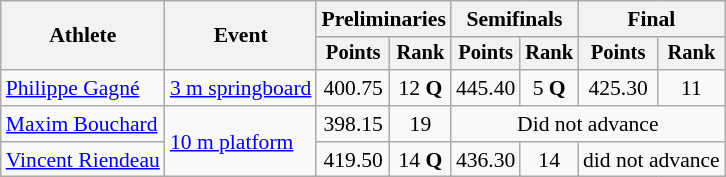<table class=wikitable style="font-size:90%">
<tr>
<th rowspan="2">Athlete</th>
<th rowspan="2">Event</th>
<th colspan="2">Preliminaries</th>
<th colspan="2">Semifinals</th>
<th colspan="2">Final</th>
</tr>
<tr style="font-size:95%">
<th>Points</th>
<th>Rank</th>
<th>Points</th>
<th>Rank</th>
<th>Points</th>
<th>Rank</th>
</tr>
<tr align=center>
<td align=left><a href='#'>Philippe Gagné</a></td>
<td align=left><a href='#'>3 m springboard</a></td>
<td>400.75</td>
<td>12 <strong>Q</strong></td>
<td>445.40</td>
<td>5 <strong>Q</strong></td>
<td>425.30</td>
<td>11</td>
</tr>
<tr align=center>
<td align=left><a href='#'>Maxim Bouchard</a></td>
<td align=left rowspan=2><a href='#'>10 m platform</a></td>
<td>398.15</td>
<td>19</td>
<td colspan="4">Did not advance</td>
</tr>
<tr align=center>
<td align=left><a href='#'>Vincent Riendeau</a></td>
<td>419.50</td>
<td>14 <strong>Q</strong></td>
<td>436.30</td>
<td>14</td>
<td colspan="2">did not advance</td>
</tr>
</table>
